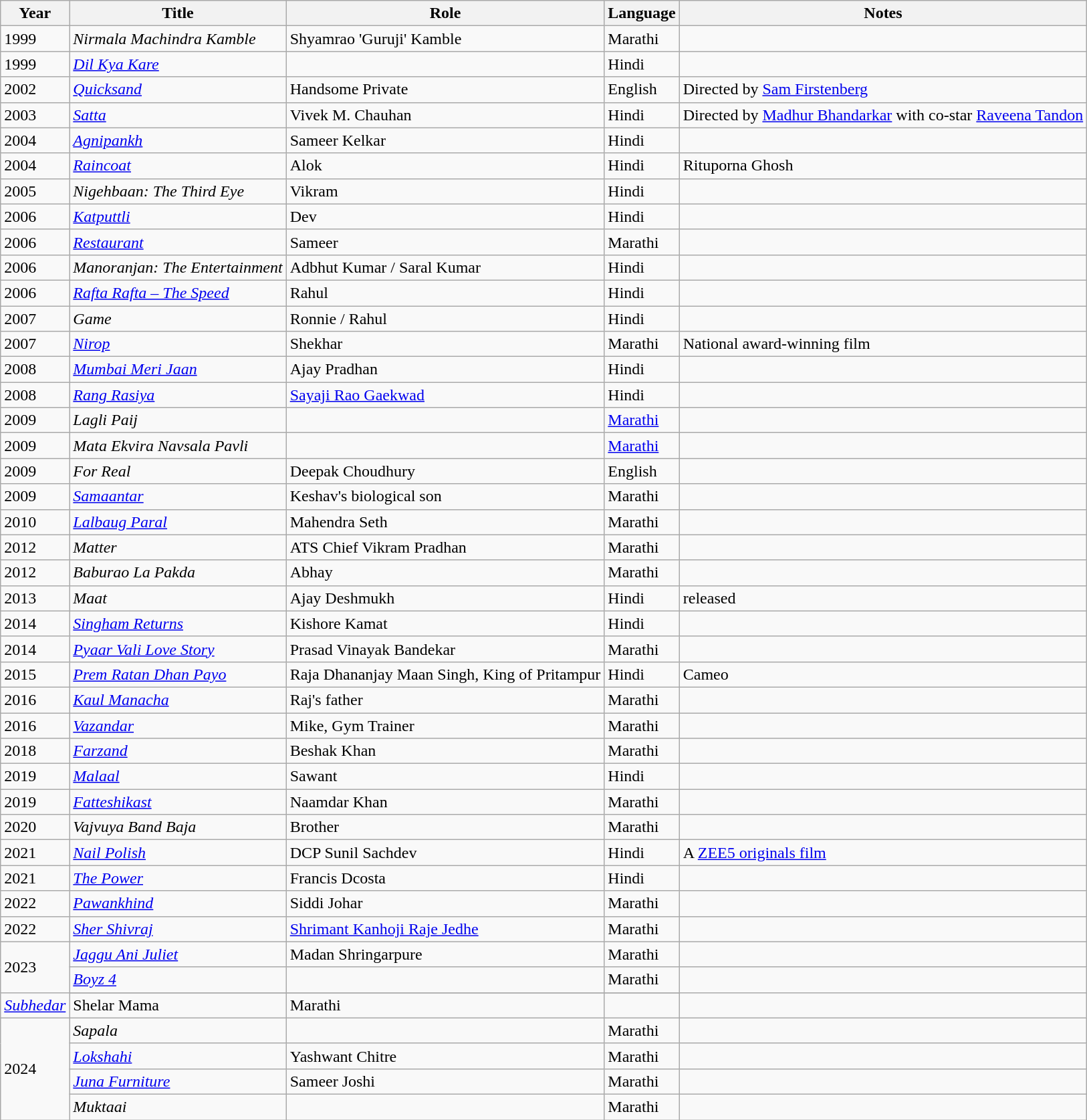<table class="wikitable sortable">
<tr>
<th>Year</th>
<th>Title</th>
<th>Role</th>
<th>Language</th>
<th>Notes</th>
</tr>
<tr>
<td>1999</td>
<td><em>Nirmala Machindra Kamble</em></td>
<td>Shyamrao 'Guruji' Kamble</td>
<td>Marathi</td>
<td></td>
</tr>
<tr>
<td>1999</td>
<td><em><a href='#'>Dil Kya Kare</a></em></td>
<td></td>
<td>Hindi</td>
<td></td>
</tr>
<tr>
<td>2002</td>
<td><em><a href='#'>Quicksand</a></em></td>
<td>Handsome Private</td>
<td>English</td>
<td>Directed by <a href='#'>Sam Firstenberg</a></td>
</tr>
<tr>
<td>2003</td>
<td><em><a href='#'>Satta</a></em></td>
<td>Vivek M. Chauhan</td>
<td>Hindi</td>
<td>Directed by <a href='#'>Madhur Bhandarkar</a> with co-star <a href='#'>Raveena Tandon</a></td>
</tr>
<tr>
<td>2004</td>
<td><em><a href='#'>Agnipankh</a></em></td>
<td>Sameer Kelkar</td>
<td>Hindi</td>
<td></td>
</tr>
<tr>
<td>2004</td>
<td><em><a href='#'>Raincoat</a></em></td>
<td>Alok</td>
<td>Hindi</td>
<td>Rituporna Ghosh</td>
</tr>
<tr>
<td>2005</td>
<td><em>Nigehbaan: The Third Eye</em></td>
<td>Vikram</td>
<td>Hindi</td>
<td></td>
</tr>
<tr>
<td>2006</td>
<td><em><a href='#'>Katputtli</a></em></td>
<td>Dev</td>
<td>Hindi</td>
<td></td>
</tr>
<tr>
<td>2006</td>
<td><em><a href='#'>Restaurant</a></em></td>
<td>Sameer</td>
<td>Marathi</td>
<td></td>
</tr>
<tr>
<td>2006</td>
<td><em>Manoranjan: The Entertainment</em></td>
<td>Adbhut Kumar / Saral Kumar</td>
<td>Hindi</td>
<td></td>
</tr>
<tr>
<td>2006</td>
<td><em><a href='#'>Rafta Rafta – The Speed</a></em></td>
<td>Rahul</td>
<td>Hindi</td>
<td></td>
</tr>
<tr>
<td>2007</td>
<td><em>Game</em></td>
<td>Ronnie / Rahul</td>
<td>Hindi</td>
<td></td>
</tr>
<tr>
<td>2007</td>
<td><em><a href='#'>Nirop</a></em></td>
<td>Shekhar</td>
<td>Marathi</td>
<td>National award-winning film</td>
</tr>
<tr>
<td>2008</td>
<td><em><a href='#'>Mumbai Meri Jaan</a></em></td>
<td>Ajay Pradhan</td>
<td>Hindi</td>
<td></td>
</tr>
<tr>
<td>2008</td>
<td><em><a href='#'>Rang Rasiya</a></em></td>
<td><a href='#'>Sayaji Rao Gaekwad</a></td>
<td>Hindi</td>
<td></td>
</tr>
<tr>
<td>2009</td>
<td><em>Lagli Paij</em></td>
<td></td>
<td><a href='#'>Marathi</a></td>
<td></td>
</tr>
<tr>
<td>2009</td>
<td><em>Mata Ekvira Navsala Pavli</em></td>
<td></td>
<td><a href='#'>Marathi</a></td>
<td></td>
</tr>
<tr>
<td>2009</td>
<td><em>For Real</em></td>
<td>Deepak Choudhury</td>
<td>English</td>
<td></td>
</tr>
<tr>
<td>2009</td>
<td><em><a href='#'>Samaantar</a></em></td>
<td>Keshav's biological son</td>
<td>Marathi</td>
<td></td>
</tr>
<tr>
<td>2010</td>
<td><em><a href='#'>Lalbaug Paral</a></em></td>
<td>Mahendra Seth</td>
<td>Marathi</td>
<td></td>
</tr>
<tr>
<td>2012</td>
<td><em>Matter</em></td>
<td>ATS Chief Vikram Pradhan</td>
<td>Marathi</td>
<td></td>
</tr>
<tr>
<td>2012</td>
<td><em>Baburao La Pakda</em></td>
<td>Abhay</td>
<td>Marathi</td>
<td></td>
</tr>
<tr>
<td>2013</td>
<td><em>Maat</em></td>
<td>Ajay Deshmukh</td>
<td>Hindi</td>
<td>released</td>
</tr>
<tr>
<td>2014</td>
<td><em><a href='#'>Singham Returns</a></em></td>
<td>Kishore Kamat</td>
<td>Hindi</td>
<td></td>
</tr>
<tr>
<td>2014</td>
<td><em><a href='#'>Pyaar Vali Love Story</a></em></td>
<td>Prasad Vinayak Bandekar</td>
<td>Marathi</td>
<td></td>
</tr>
<tr>
<td>2015</td>
<td><em><a href='#'>Prem Ratan Dhan Payo</a></em></td>
<td>Raja Dhananjay Maan Singh, King of Pritampur</td>
<td>Hindi</td>
<td>Cameo</td>
</tr>
<tr>
<td>2016</td>
<td><em><a href='#'>Kaul Manacha</a></em></td>
<td>Raj's father</td>
<td>Marathi</td>
<td></td>
</tr>
<tr>
<td>2016</td>
<td><em><a href='#'>Vazandar</a></em></td>
<td>Mike, Gym Trainer</td>
<td>Marathi</td>
<td></td>
</tr>
<tr>
<td>2018</td>
<td><em><a href='#'>Farzand</a></em></td>
<td>Beshak Khan</td>
<td>Marathi</td>
<td></td>
</tr>
<tr>
<td>2019</td>
<td><em><a href='#'>Malaal</a></em></td>
<td>Sawant</td>
<td>Hindi</td>
<td></td>
</tr>
<tr>
<td>2019</td>
<td><em><a href='#'>Fatteshikast</a></em></td>
<td>Naamdar Khan</td>
<td>Marathi</td>
<td></td>
</tr>
<tr>
<td>2020</td>
<td><em>Vajvuya Band Baja</em></td>
<td>Brother</td>
<td>Marathi</td>
<td></td>
</tr>
<tr>
<td>2021</td>
<td><em><a href='#'>Nail Polish</a></em></td>
<td>DCP Sunil Sachdev</td>
<td>Hindi</td>
<td>A <a href='#'>ZEE5 originals film</a></td>
</tr>
<tr>
<td>2021</td>
<td><em><a href='#'>The Power</a></em></td>
<td>Francis Dcosta</td>
<td>Hindi</td>
<td></td>
</tr>
<tr>
<td>2022</td>
<td><em><a href='#'>Pawankhind</a></em></td>
<td>Siddi Johar</td>
<td>Marathi</td>
<td></td>
</tr>
<tr>
<td>2022</td>
<td><em><a href='#'>Sher Shivraj </a></em></td>
<td><a href='#'>Shrimant Kanhoji Raje Jedhe</a></td>
<td>Marathi</td>
<td></td>
</tr>
<tr>
<td rowspan="3">2023</td>
<td><em><a href='#'>Jaggu Ani Juliet</a></em></td>
<td>Madan Shringarpure</td>
<td>Marathi</td>
<td></td>
</tr>
<tr>
<td><em><a href='#'>Boyz 4</a></em></td>
<td></td>
<td>Marathi</td>
<td></td>
</tr>
<tr>
</tr>
<tr>
<td><em><a href='#'>Subhedar</a></em></td>
<td>Shelar Mama</td>
<td>Marathi</td>
<td></td>
</tr>
<tr>
<td rowspan="4">2024</td>
<td><em>Sapala</em></td>
<td></td>
<td>Marathi</td>
<td></td>
</tr>
<tr>
<td><em><a href='#'>Lokshahi</a></em></td>
<td>Yashwant Chitre</td>
<td>Marathi</td>
<td></td>
</tr>
<tr>
<td><em><a href='#'>Juna Furniture</a></em></td>
<td>Sameer Joshi</td>
<td>Marathi</td>
<td></td>
</tr>
<tr>
<td><em>Muktaai</em></td>
<td></td>
<td>Marathi</td>
<td></td>
</tr>
</table>
